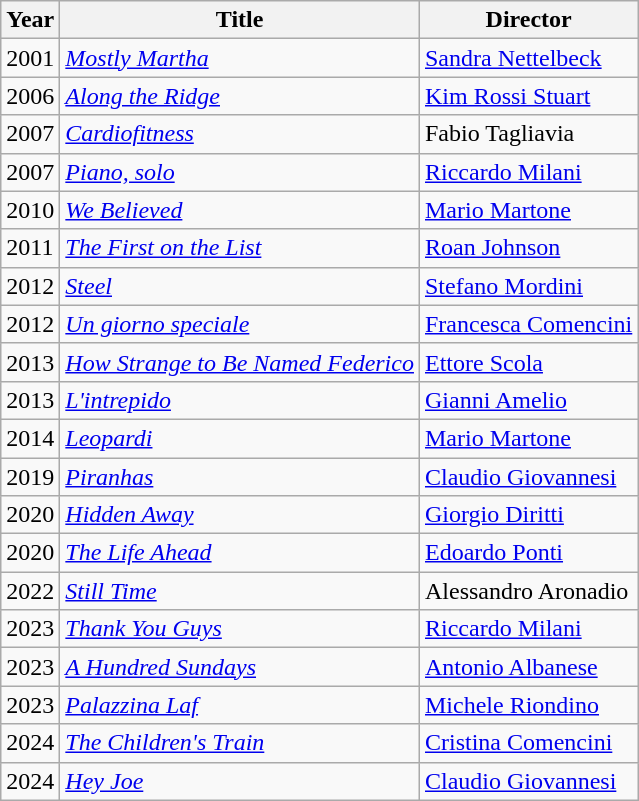<table class="wikitable plainrowheaders sortable">
<tr style="text-align:center;">
<th>Year</th>
<th>Title</th>
<th>Director</th>
</tr>
<tr>
<td>2001</td>
<td><em><a href='#'>Mostly Martha</a></em></td>
<td><a href='#'>Sandra Nettelbeck</a></td>
</tr>
<tr>
<td>2006</td>
<td><em><a href='#'>Along the Ridge</a></em></td>
<td><a href='#'>Kim Rossi Stuart</a></td>
</tr>
<tr>
<td>2007</td>
<td><em><a href='#'>Cardiofitness</a></em></td>
<td>Fabio Tagliavia</td>
</tr>
<tr>
<td>2007</td>
<td><em><a href='#'>Piano, solo</a></em></td>
<td><a href='#'>Riccardo Milani</a></td>
</tr>
<tr>
<td>2010</td>
<td><em><a href='#'>We Believed</a></em></td>
<td><a href='#'>Mario Martone</a></td>
</tr>
<tr>
<td>2011</td>
<td><em><a href='#'>The First on the List</a></em></td>
<td><a href='#'>Roan Johnson</a></td>
</tr>
<tr>
<td>2012</td>
<td><em><a href='#'>Steel</a></em></td>
<td><a href='#'>Stefano Mordini</a></td>
</tr>
<tr>
<td>2012</td>
<td><em><a href='#'>Un giorno speciale</a></em></td>
<td><a href='#'>Francesca Comencini</a></td>
</tr>
<tr>
<td>2013</td>
<td><em><a href='#'>How Strange to Be Named Federico</a></em></td>
<td><a href='#'>Ettore Scola</a></td>
</tr>
<tr>
<td>2013</td>
<td><em><a href='#'>L'intrepido</a></em></td>
<td><a href='#'>Gianni Amelio</a></td>
</tr>
<tr>
<td>2014</td>
<td><em><a href='#'>Leopardi</a></em></td>
<td><a href='#'>Mario Martone</a></td>
</tr>
<tr>
<td>2019</td>
<td><em><a href='#'>Piranhas</a></em></td>
<td><a href='#'>Claudio Giovannesi</a></td>
</tr>
<tr>
<td>2020</td>
<td><em><a href='#'>Hidden Away</a></em></td>
<td><a href='#'>Giorgio Diritti</a></td>
</tr>
<tr>
<td>2020</td>
<td><em><a href='#'>The Life Ahead</a></em></td>
<td><a href='#'>Edoardo Ponti</a></td>
</tr>
<tr>
<td>2022</td>
<td><em><a href='#'>Still Time</a></em></td>
<td>Alessandro Aronadio</td>
</tr>
<tr>
<td>2023</td>
<td><em><a href='#'>Thank You Guys</a></em></td>
<td><a href='#'>Riccardo Milani</a></td>
</tr>
<tr>
<td>2023</td>
<td><em><a href='#'>A Hundred Sundays</a></em></td>
<td><a href='#'>Antonio Albanese</a></td>
</tr>
<tr>
<td>2023</td>
<td><em><a href='#'>Palazzina Laf</a></em></td>
<td><a href='#'>Michele Riondino</a></td>
</tr>
<tr>
<td>2024</td>
<td><em><a href='#'>The Children's Train</a></em></td>
<td><a href='#'>Cristina Comencini</a></td>
</tr>
<tr>
<td>2024</td>
<td><em><a href='#'>Hey Joe</a></em></td>
<td><a href='#'>Claudio Giovannesi</a></td>
</tr>
</table>
